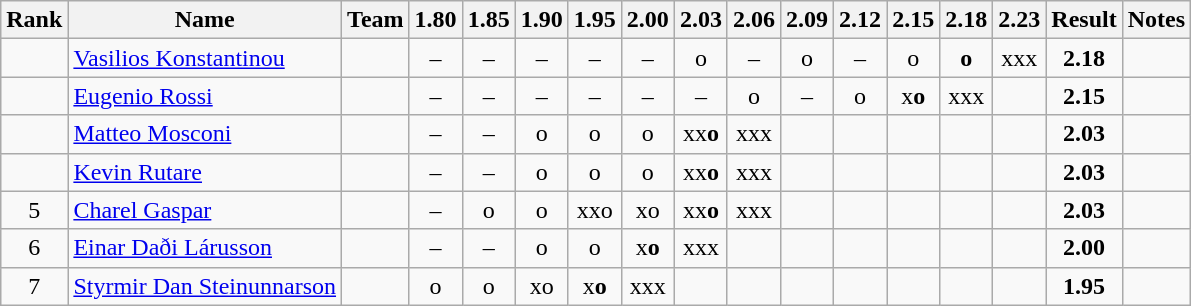<table class="wikitable sortable" style="text-align:center">
<tr>
<th>Rank</th>
<th>Name</th>
<th>Team</th>
<th>1.80</th>
<th>1.85</th>
<th>1.90</th>
<th>1.95</th>
<th>2.00</th>
<th>2.03</th>
<th>2.06</th>
<th>2.09</th>
<th>2.12</th>
<th>2.15</th>
<th>2.18</th>
<th>2.23</th>
<th>Result</th>
<th>Notes</th>
</tr>
<tr>
<td></td>
<td align="left"><a href='#'>Vasilios Konstantinou</a></td>
<td align=left></td>
<td>–</td>
<td>–</td>
<td>–</td>
<td>–</td>
<td>–</td>
<td>o</td>
<td>–</td>
<td>o</td>
<td>–</td>
<td>o</td>
<td><strong>o</strong></td>
<td>xxx</td>
<td><strong>2.18</strong></td>
<td></td>
</tr>
<tr>
<td></td>
<td align="left"><a href='#'>Eugenio Rossi</a></td>
<td align=left></td>
<td>–</td>
<td>–</td>
<td>–</td>
<td>–</td>
<td>–</td>
<td>–</td>
<td>o</td>
<td>–</td>
<td>o</td>
<td>x<strong>o</strong></td>
<td>xxx</td>
<td></td>
<td><strong>2.15</strong></td>
<td></td>
</tr>
<tr>
<td></td>
<td align="left"><a href='#'>Matteo Mosconi</a></td>
<td align=left></td>
<td>–</td>
<td>–</td>
<td>o</td>
<td>o</td>
<td>o</td>
<td>xx<strong>o</strong></td>
<td>xxx</td>
<td></td>
<td></td>
<td></td>
<td></td>
<td></td>
<td><strong>2.03</strong></td>
<td></td>
</tr>
<tr>
<td></td>
<td align="left"><a href='#'>Kevin Rutare</a></td>
<td align=left></td>
<td>–</td>
<td>–</td>
<td>o</td>
<td>o</td>
<td>o</td>
<td>xx<strong>o</strong></td>
<td>xxx</td>
<td></td>
<td></td>
<td></td>
<td></td>
<td></td>
<td><strong>2.03</strong></td>
<td></td>
</tr>
<tr>
<td>5</td>
<td align="left"><a href='#'>Charel Gaspar</a></td>
<td align=left></td>
<td>–</td>
<td>o</td>
<td>o</td>
<td>xxo</td>
<td>xo</td>
<td>xx<strong>o</strong></td>
<td>xxx</td>
<td></td>
<td></td>
<td></td>
<td></td>
<td></td>
<td><strong>2.03</strong></td>
<td></td>
</tr>
<tr>
<td>6</td>
<td align="left"><a href='#'>Einar Daði Lárusson</a></td>
<td align=left></td>
<td>–</td>
<td>–</td>
<td>o</td>
<td>o</td>
<td>x<strong>o</strong></td>
<td>xxx</td>
<td></td>
<td></td>
<td></td>
<td></td>
<td></td>
<td></td>
<td><strong>2.00</strong></td>
<td></td>
</tr>
<tr>
<td>7</td>
<td align="left"><a href='#'>Styrmir Dan Steinunnarson</a></td>
<td align=left></td>
<td>o</td>
<td>o</td>
<td>xo</td>
<td>x<strong>o</strong></td>
<td>xxx</td>
<td></td>
<td></td>
<td></td>
<td></td>
<td></td>
<td></td>
<td></td>
<td><strong>1.95</strong></td>
<td></td>
</tr>
</table>
